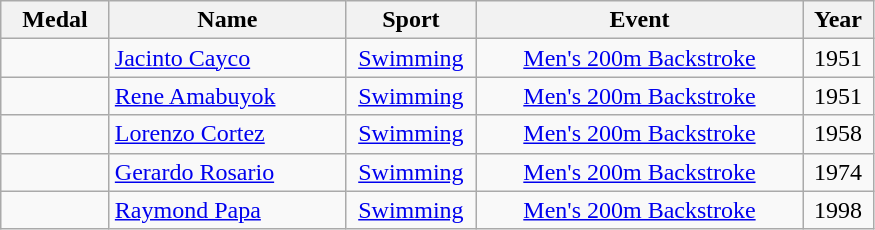<table class="wikitable"  style="font-size:100%;  text-align:center;">
<tr>
<th width="65">Medal</th>
<th width="150">Name</th>
<th width="80">Sport</th>
<th width="210">Event</th>
<th width="40">Year</th>
</tr>
<tr>
<td></td>
<td align=left><a href='#'>Jacinto Cayco</a></td>
<td><a href='#'>Swimming</a></td>
<td><a href='#'>Men's 200m Backstroke</a></td>
<td>1951</td>
</tr>
<tr>
<td></td>
<td align=left><a href='#'>Rene Amabuyok</a></td>
<td><a href='#'>Swimming</a></td>
<td><a href='#'>Men's 200m Backstroke</a></td>
<td>1951</td>
</tr>
<tr>
<td></td>
<td align=left><a href='#'>Lorenzo Cortez</a></td>
<td><a href='#'>Swimming</a></td>
<td><a href='#'>Men's 200m Backstroke</a></td>
<td>1958</td>
</tr>
<tr>
<td></td>
<td align=left><a href='#'>Gerardo Rosario</a></td>
<td><a href='#'>Swimming</a></td>
<td><a href='#'>Men's 200m Backstroke</a></td>
<td>1974</td>
</tr>
<tr>
<td></td>
<td align=left><a href='#'>Raymond Papa</a></td>
<td><a href='#'>Swimming</a></td>
<td><a href='#'>Men's 200m Backstroke</a></td>
<td>1998</td>
</tr>
</table>
